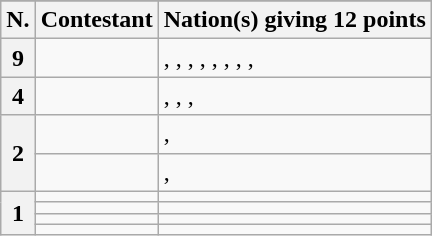<table class="wikitable plainrowheaders">
<tr>
</tr>
<tr>
<th scope="col">N.</th>
<th scope="col">Contestant</th>
<th scope="col">Nation(s) giving 12 points</th>
</tr>
<tr>
<th scope="row">9</th>
<td></td>
<td>, , , <strong></strong>, , , , , </td>
</tr>
<tr>
<th scope="row">4</th>
<td></td>
<td><strong></strong>, , , </td>
</tr>
<tr>
<th scope="row" rowspan="2">2</th>
<td></td>
<td><strong></strong>, <strong></strong></td>
</tr>
<tr>
<td></td>
<td><strong></strong>, <strong></strong></td>
</tr>
<tr>
<th scope="row" rowspan="4">1</th>
<td></td>
<td></td>
</tr>
<tr>
<td></td>
<td></td>
</tr>
<tr>
<td></td>
<td></td>
</tr>
<tr>
<td></td>
<td></td>
</tr>
</table>
